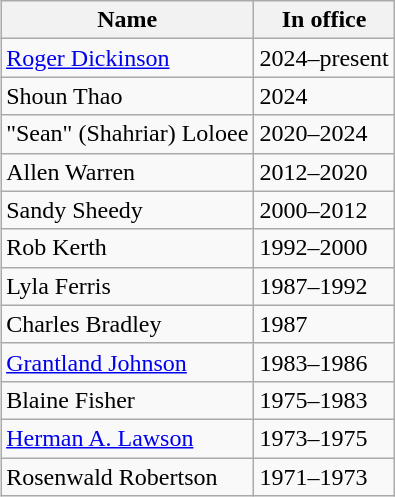<table class="wikitable" style="margin-left:30px" align=right>
<tr>
<th>Name</th>
<th>In office</th>
</tr>
<tr>
<td><a href='#'>Roger Dickinson</a></td>
<td>2024–present</td>
</tr>
<tr>
<td>Shoun Thao</td>
<td>2024</td>
</tr>
<tr>
<td>"Sean" (Shahriar) Loloee</td>
<td>2020–2024</td>
</tr>
<tr>
<td>Allen Warren</td>
<td>2012–2020</td>
</tr>
<tr>
<td>Sandy Sheedy</td>
<td>2000–2012</td>
</tr>
<tr>
<td>Rob Kerth</td>
<td>1992–2000</td>
</tr>
<tr>
<td>Lyla Ferris</td>
<td>1987–1992</td>
</tr>
<tr>
<td>Charles Bradley </td>
<td>1987</td>
</tr>
<tr>
<td><a href='#'>Grantland Johnson</a> </td>
<td>1983–1986</td>
</tr>
<tr>
<td>Blaine Fisher</td>
<td>1975–1983</td>
</tr>
<tr>
<td><a href='#'>Herman A. Lawson</a> </td>
<td>1973–1975</td>
</tr>
<tr>
<td>Rosenwald Robertson </td>
<td>1971–1973</td>
</tr>
</table>
